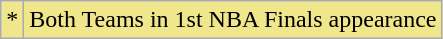<table class="wikitable">
<tr bgcolor="#F0E68C">
<td>*</td>
<td>Both Teams in 1st NBA Finals appearance</td>
</tr>
</table>
